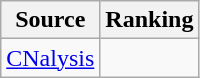<table class="wikitable" style="text-align:center">
<tr>
<th>Source</th>
<th>Ranking</th>
</tr>
<tr>
<td align=left><a href='#'>CNalysis</a></td>
<td></td>
</tr>
</table>
